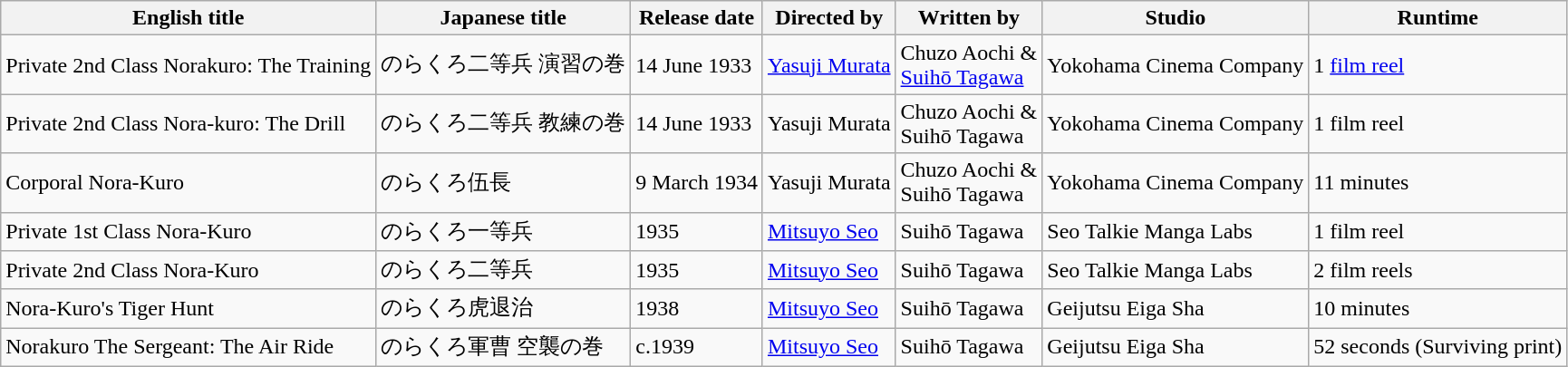<table class="wikitable">
<tr>
<th>English title</th>
<th>Japanese title</th>
<th>Release date</th>
<th>Directed by</th>
<th>Written by</th>
<th>Studio</th>
<th>Runtime</th>
</tr>
<tr>
<td>Private 2nd Class Norakuro: The Training</td>
<td>のらくろ二等兵 演習の巻</td>
<td>14 June 1933</td>
<td><a href='#'>Yasuji Murata</a></td>
<td>Chuzo Aochi &<br> <a href='#'>Suihō Tagawa</a></td>
<td>Yokohama Cinema Company</td>
<td>1 <a href='#'>film reel</a></td>
</tr>
<tr>
<td>Private 2nd Class Nora-kuro: The Drill</td>
<td>のらくろ二等兵 教練の巻</td>
<td>14 June 1933</td>
<td>Yasuji Murata</td>
<td>Chuzo Aochi &<br> Suihō Tagawa</td>
<td>Yokohama Cinema Company</td>
<td>1 film reel</td>
</tr>
<tr>
<td>Corporal Nora-Kuro</td>
<td>のらくろ伍長</td>
<td>9 March 1934</td>
<td>Yasuji Murata</td>
<td>Chuzo Aochi &<br> Suihō Tagawa</td>
<td>Yokohama Cinema Company</td>
<td>11 minutes</td>
</tr>
<tr>
<td>Private 1st Class Nora-Kuro</td>
<td>のらくろ一等兵</td>
<td>1935</td>
<td><a href='#'>Mitsuyo Seo</a></td>
<td>Suihō Tagawa</td>
<td>Seo Talkie Manga Labs</td>
<td>1 film reel</td>
</tr>
<tr>
<td>Private 2nd Class Nora-Kuro</td>
<td>のらくろ二等兵</td>
<td>1935</td>
<td><a href='#'>Mitsuyo Seo</a></td>
<td>Suihō Tagawa</td>
<td>Seo Talkie Manga Labs</td>
<td>2 film reels</td>
</tr>
<tr>
<td>Nora-Kuro's Tiger Hunt</td>
<td>のらくろ虎退治</td>
<td>1938</td>
<td><a href='#'>Mitsuyo Seo</a></td>
<td>Suihō Tagawa</td>
<td>Geijutsu Eiga Sha</td>
<td>10 minutes</td>
</tr>
<tr>
<td>Norakuro The Sergeant: The Air Ride</td>
<td>のらくろ軍曹 空襲の巻</td>
<td>c.1939</td>
<td><a href='#'>Mitsuyo Seo</a></td>
<td>Suihō Tagawa</td>
<td>Geijutsu Eiga Sha</td>
<td>52 seconds (Surviving print)</td>
</tr>
</table>
